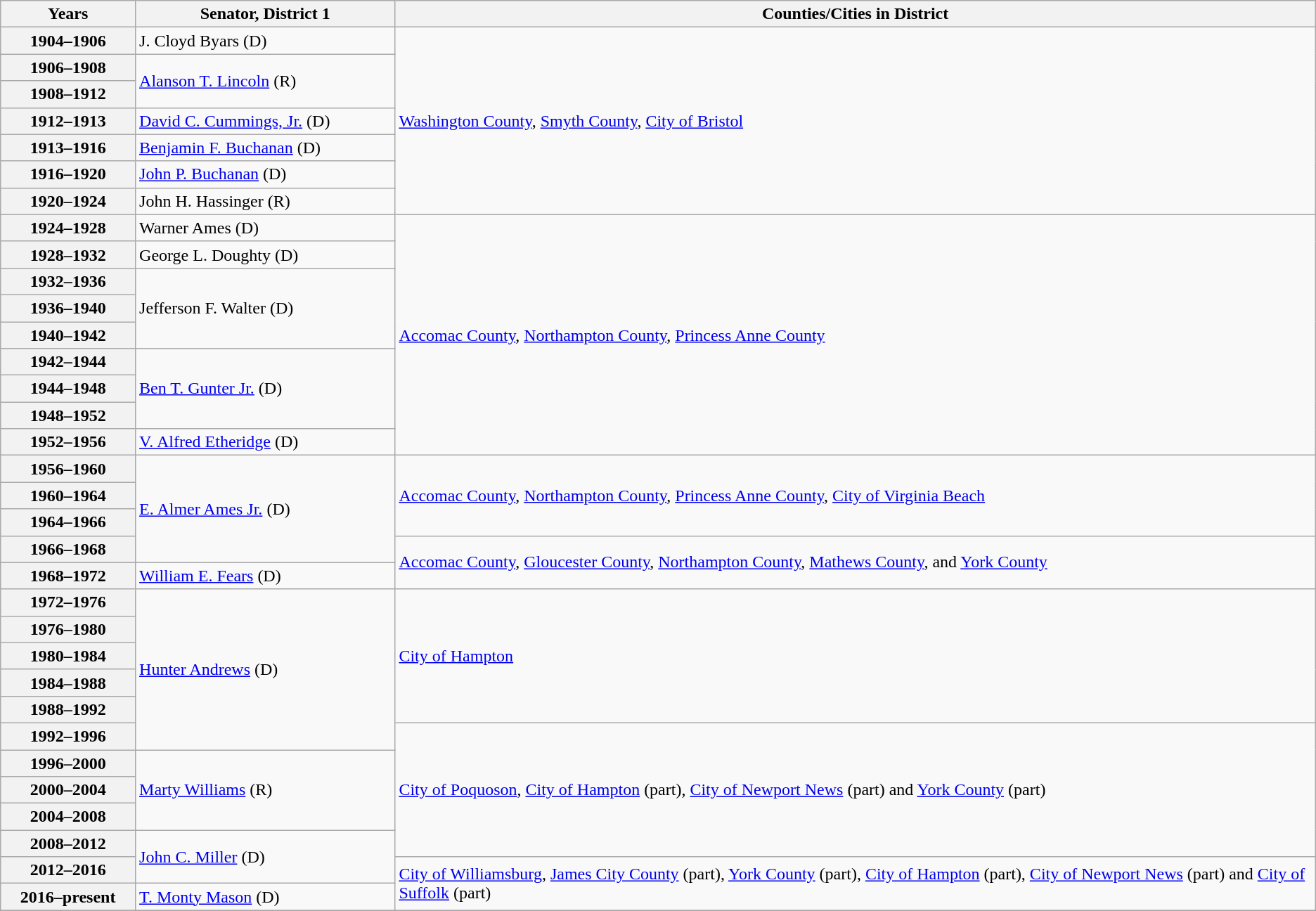<table class="wikitable">
<tr>
<th>Years</th>
<th>Senator, District 1</th>
<th width=70%>Counties/Cities in District</th>
</tr>
<tr>
<th>1904–1906</th>
<td rowspan = 1 >J. Cloyd Byars (D)</td>
<td rowspan = 7><a href='#'>Washington County</a>, <a href='#'>Smyth County</a>, <a href='#'>City of Bristol</a></td>
</tr>
<tr>
<th>1906–1908</th>
<td rowspan = 2 ><a href='#'>Alanson T. Lincoln</a> (R)</td>
</tr>
<tr>
<th>1908–1912</th>
</tr>
<tr>
<th>1912–1913</th>
<td rowspan = 1 ><a href='#'>David C. Cummings, Jr.</a> (D)</td>
</tr>
<tr>
<th>1913–1916</th>
<td rowspan = 1 ><a href='#'>Benjamin F. Buchanan</a> (D)</td>
</tr>
<tr>
<th>1916–1920</th>
<td rowspan = 1 ><a href='#'>John P. Buchanan</a> (D)</td>
</tr>
<tr>
<th>1920–1924</th>
<td rowspan = 1 >John H. Hassinger (R)</td>
</tr>
<tr>
<th>1924–1928</th>
<td>Warner Ames (D)</td>
<td rowspan = 9><a href='#'>Accomac County</a>, <a href='#'>Northampton County</a>, <a href='#'>Princess Anne County</a></td>
</tr>
<tr>
<th>1928–1932</th>
<td>George L. Doughty (D)</td>
</tr>
<tr>
<th>1932–1936</th>
<td rowspan = 3 >Jefferson F. Walter (D)</td>
</tr>
<tr>
<th>1936–1940</th>
</tr>
<tr>
<th>1940–1942</th>
</tr>
<tr>
<th>1942–1944</th>
<td rowspan = 3 ><a href='#'>Ben T. Gunter Jr.</a> (D)</td>
</tr>
<tr>
<th>1944–1948</th>
</tr>
<tr>
<th>1948–1952</th>
</tr>
<tr>
<th>1952–1956</th>
<td rowspan = 1 ><a href='#'>V. Alfred Etheridge</a> (D)</td>
</tr>
<tr>
<th>1956–1960</th>
<td rowspan = 4 ><a href='#'>E. Almer Ames Jr.</a> (D)</td>
<td rowspan = 3><a href='#'>Accomac County</a>, <a href='#'>Northampton County</a>, <a href='#'>Princess Anne County</a>, <a href='#'>City of Virginia Beach</a></td>
</tr>
<tr>
<th>1960–1964</th>
</tr>
<tr>
<th>1964–1966</th>
</tr>
<tr>
<th>1966–1968</th>
<td rowspan=2><a href='#'>Accomac County</a>, <a href='#'>Gloucester County</a>, <a href='#'>Northampton County</a>, <a href='#'>Mathews County</a>, and <a href='#'>York County</a></td>
</tr>
<tr>
<th>1968–1972</th>
<td rowspan = 1 ><a href='#'>William E. Fears</a> (D)</td>
</tr>
<tr>
<th>1972–1976</th>
<td rowspan= 6 ><a href='#'>Hunter Andrews</a> (D)</td>
<td rowspan = 5><a href='#'>City of Hampton</a></td>
</tr>
<tr>
<th>1976–1980</th>
</tr>
<tr>
<th>1980–1984</th>
</tr>
<tr>
<th>1984–1988</th>
</tr>
<tr>
<th>1988–1992</th>
</tr>
<tr>
<th>1992–1996</th>
<td rowspan=5><a href='#'>City of Poquoson</a>, <a href='#'>City of Hampton</a> (part), <a href='#'>City of Newport News</a> (part) and <a href='#'>York County</a> (part)</td>
</tr>
<tr>
<th>1996–2000</th>
<td rowspan = 3 ><a href='#'>Marty Williams</a> (R)</td>
</tr>
<tr>
<th>2000–2004</th>
</tr>
<tr>
<th>2004–2008</th>
</tr>
<tr>
<th>2008–2012</th>
<td rowspan = 2 ><a href='#'>John C. Miller</a> (D)</td>
</tr>
<tr>
<th>2012–2016</th>
<td rowspan=2><a href='#'>City of Williamsburg</a>, <a href='#'>James City County</a> (part), <a href='#'>York County</a> (part), <a href='#'>City of Hampton</a> (part), <a href='#'>City of Newport News</a> (part) and <a href='#'>City of Suffolk</a> (part)</td>
</tr>
<tr>
<th>2016–present</th>
<td rowspan = 1 ><a href='#'>T. Monty Mason</a> (D)</td>
</tr>
<tr>
</tr>
</table>
